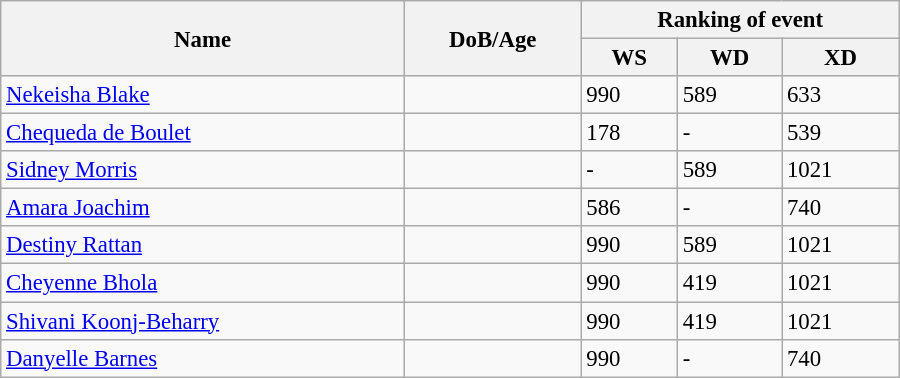<table class="wikitable" style="width:600px; font-size:95%;">
<tr>
<th rowspan="2" align="left">Name</th>
<th rowspan="2" align="left">DoB/Age</th>
<th colspan="3" align="center">Ranking of event</th>
</tr>
<tr>
<th align="center">WS</th>
<th>WD</th>
<th align="center">XD</th>
</tr>
<tr>
<td><a href='#'>Nekeisha Blake</a></td>
<td></td>
<td>990</td>
<td>589</td>
<td>633</td>
</tr>
<tr>
<td><a href='#'>Chequeda de Boulet</a></td>
<td></td>
<td>178</td>
<td>-</td>
<td>539</td>
</tr>
<tr>
<td><a href='#'>Sidney Morris</a></td>
<td></td>
<td>-</td>
<td>589</td>
<td>1021</td>
</tr>
<tr>
<td><a href='#'>Amara Joachim</a></td>
<td></td>
<td>586</td>
<td>-</td>
<td>740</td>
</tr>
<tr>
<td><a href='#'>Destiny Rattan</a></td>
<td></td>
<td>990</td>
<td>589</td>
<td>1021</td>
</tr>
<tr>
<td><a href='#'>Cheyenne Bhola</a></td>
<td></td>
<td>990</td>
<td>419</td>
<td>1021</td>
</tr>
<tr>
<td><a href='#'>Shivani Koonj-Beharry</a></td>
<td></td>
<td>990</td>
<td>419</td>
<td>1021</td>
</tr>
<tr>
<td><a href='#'>Danyelle Barnes</a></td>
<td></td>
<td>990</td>
<td>-</td>
<td>740</td>
</tr>
</table>
